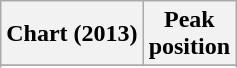<table class="wikitable sortable">
<tr>
<th>Chart (2013)</th>
<th>Peak<br>position</th>
</tr>
<tr>
</tr>
<tr>
</tr>
<tr>
</tr>
<tr>
</tr>
</table>
